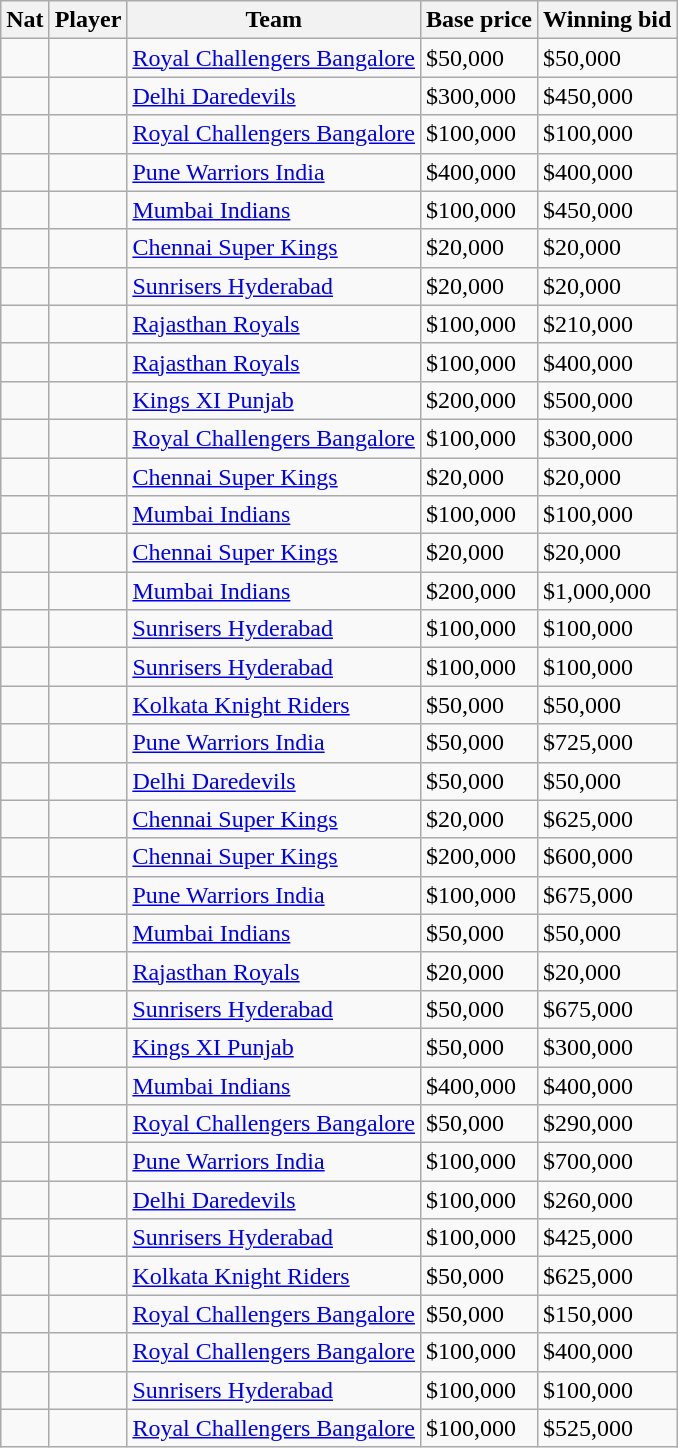<table class="wikitable sortable">
<tr>
<th>Nat</th>
<th>Player</th>
<th>Team</th>
<th>Base price</th>
<th>Winning bid</th>
</tr>
<tr>
<td></td>
<td></td>
<td><a href='#'>Royal Challengers Bangalore</a></td>
<td>$50,000</td>
<td>$50,000</td>
</tr>
<tr>
<td></td>
<td></td>
<td><a href='#'>Delhi Daredevils</a></td>
<td>$300,000</td>
<td>$450,000</td>
</tr>
<tr>
<td></td>
<td></td>
<td><a href='#'>Royal Challengers Bangalore</a></td>
<td>$100,000</td>
<td>$100,000</td>
</tr>
<tr>
<td></td>
<td></td>
<td><a href='#'>Pune Warriors India</a></td>
<td>$400,000</td>
<td>$400,000</td>
</tr>
<tr>
<td></td>
<td></td>
<td><a href='#'>Mumbai Indians</a></td>
<td>$100,000</td>
<td>$450,000</td>
</tr>
<tr>
<td></td>
<td></td>
<td><a href='#'>Chennai Super Kings</a></td>
<td>$20,000</td>
<td>$20,000</td>
</tr>
<tr>
<td></td>
<td></td>
<td><a href='#'>Sunrisers Hyderabad</a></td>
<td>$20,000</td>
<td>$20,000</td>
</tr>
<tr>
<td></td>
<td></td>
<td><a href='#'>Rajasthan Royals</a></td>
<td>$100,000</td>
<td>$210,000</td>
</tr>
<tr>
<td></td>
<td></td>
<td><a href='#'>Rajasthan Royals</a></td>
<td>$100,000</td>
<td>$400,000</td>
</tr>
<tr>
<td></td>
<td></td>
<td><a href='#'>Kings XI Punjab</a></td>
<td>$200,000</td>
<td>$500,000</td>
</tr>
<tr>
<td></td>
<td></td>
<td><a href='#'>Royal Challengers Bangalore</a></td>
<td>$100,000</td>
<td>$300,000</td>
</tr>
<tr>
<td></td>
<td></td>
<td><a href='#'>Chennai Super Kings</a></td>
<td>$20,000</td>
<td>$20,000</td>
</tr>
<tr>
<td></td>
<td></td>
<td><a href='#'>Mumbai Indians</a></td>
<td>$100,000</td>
<td>$100,000</td>
</tr>
<tr>
<td></td>
<td></td>
<td><a href='#'>Chennai Super Kings</a></td>
<td>$20,000</td>
<td>$20,000</td>
</tr>
<tr>
<td></td>
<td></td>
<td><a href='#'>Mumbai Indians</a></td>
<td>$200,000</td>
<td>$1,000,000</td>
</tr>
<tr>
<td></td>
<td></td>
<td><a href='#'>Sunrisers Hyderabad</a></td>
<td>$100,000</td>
<td>$100,000</td>
</tr>
<tr>
<td></td>
<td></td>
<td><a href='#'>Sunrisers Hyderabad</a></td>
<td>$100,000</td>
<td>$100,000</td>
</tr>
<tr>
<td></td>
<td></td>
<td><a href='#'>Kolkata Knight Riders</a></td>
<td>$50,000</td>
<td>$50,000</td>
</tr>
<tr>
<td></td>
<td></td>
<td><a href='#'>Pune Warriors India</a></td>
<td>$50,000</td>
<td>$725,000</td>
</tr>
<tr>
<td></td>
<td></td>
<td><a href='#'>Delhi Daredevils</a></td>
<td>$50,000</td>
<td>$50,000</td>
</tr>
<tr>
<td></td>
<td></td>
<td><a href='#'>Chennai Super Kings</a></td>
<td>$20,000</td>
<td>$625,000</td>
</tr>
<tr>
<td></td>
<td></td>
<td><a href='#'>Chennai Super Kings</a></td>
<td>$200,000</td>
<td>$600,000</td>
</tr>
<tr>
<td></td>
<td></td>
<td><a href='#'>Pune Warriors India</a></td>
<td>$100,000</td>
<td>$675,000</td>
</tr>
<tr>
<td></td>
<td></td>
<td><a href='#'>Mumbai Indians</a></td>
<td>$50,000</td>
<td>$50,000</td>
</tr>
<tr>
<td></td>
<td></td>
<td><a href='#'>Rajasthan Royals</a></td>
<td>$20,000</td>
<td>$20,000</td>
</tr>
<tr>
<td></td>
<td></td>
<td><a href='#'>Sunrisers Hyderabad</a></td>
<td>$50,000</td>
<td>$675,000</td>
</tr>
<tr>
<td></td>
<td></td>
<td><a href='#'>Kings XI Punjab</a></td>
<td>$50,000</td>
<td>$300,000</td>
</tr>
<tr>
<td></td>
<td></td>
<td><a href='#'>Mumbai Indians</a></td>
<td>$400,000</td>
<td>$400,000</td>
</tr>
<tr>
<td></td>
<td></td>
<td><a href='#'>Royal Challengers Bangalore</a></td>
<td>$50,000</td>
<td>$290,000</td>
</tr>
<tr>
<td></td>
<td></td>
<td><a href='#'>Pune Warriors India</a></td>
<td>$100,000</td>
<td>$700,000</td>
</tr>
<tr>
<td></td>
<td></td>
<td><a href='#'>Delhi Daredevils</a></td>
<td>$100,000</td>
<td>$260,000</td>
</tr>
<tr>
<td></td>
<td></td>
<td><a href='#'>Sunrisers Hyderabad</a></td>
<td>$100,000</td>
<td>$425,000</td>
</tr>
<tr>
<td></td>
<td></td>
<td><a href='#'>Kolkata Knight Riders</a></td>
<td>$50,000</td>
<td>$625,000</td>
</tr>
<tr>
<td></td>
<td></td>
<td><a href='#'>Royal Challengers Bangalore</a></td>
<td>$50,000</td>
<td>$150,000</td>
</tr>
<tr>
<td></td>
<td></td>
<td><a href='#'>Royal Challengers Bangalore</a></td>
<td>$100,000</td>
<td>$400,000</td>
</tr>
<tr>
<td></td>
<td></td>
<td><a href='#'>Sunrisers Hyderabad</a></td>
<td>$100,000</td>
<td>$100,000</td>
</tr>
<tr>
<td></td>
<td></td>
<td><a href='#'>Royal Challengers Bangalore</a></td>
<td>$100,000</td>
<td>$525,000</td>
</tr>
</table>
